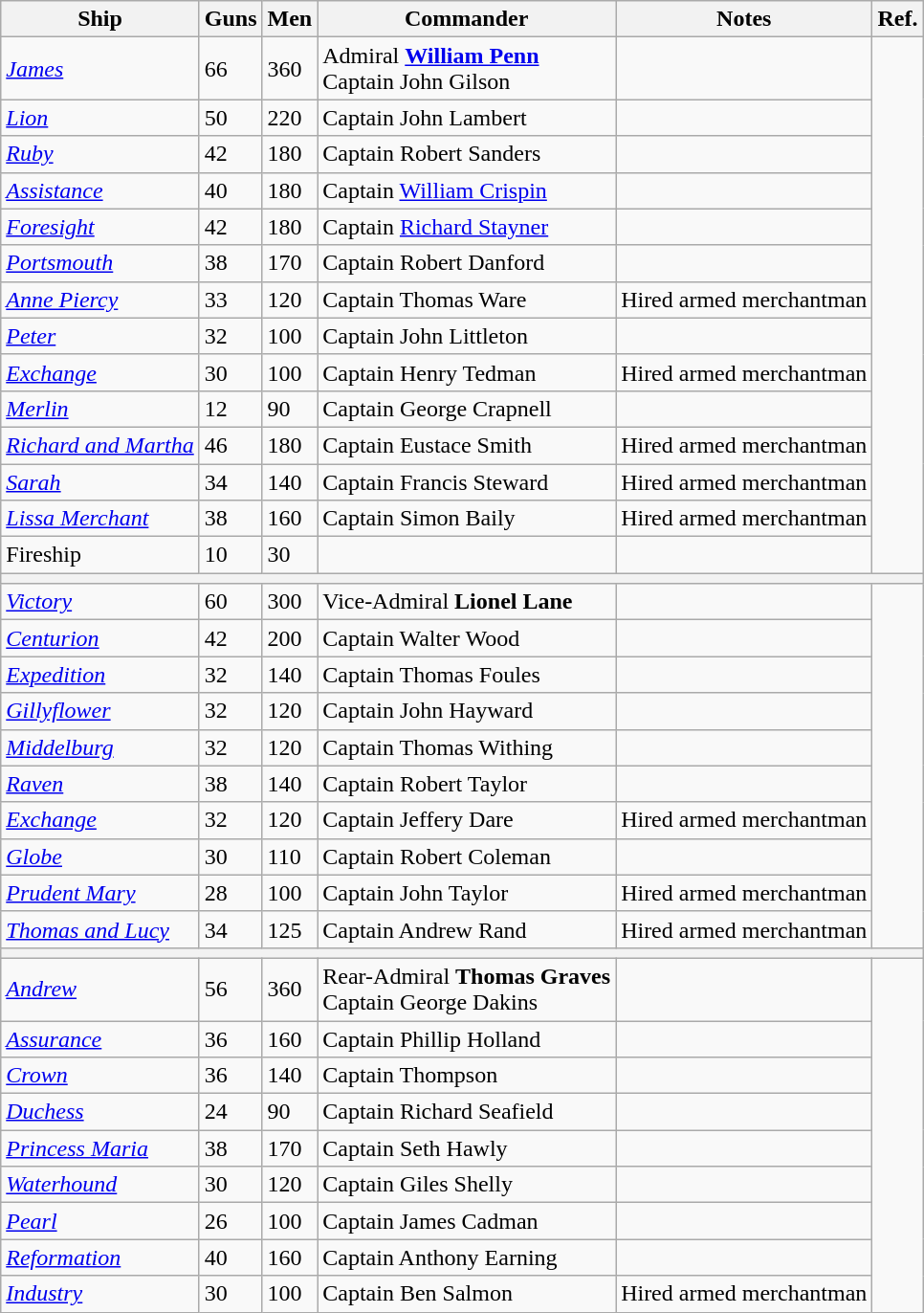<table class="wikitable"width=>
<tr>
<th>Ship</th>
<th>Guns</th>
<th>Men</th>
<th>Commander</th>
<th>Notes</th>
<th>Ref.</th>
</tr>
<tr>
<td><a href='#'><em>James</em></a></td>
<td>66</td>
<td>360</td>
<td>Admiral <strong><a href='#'>William Penn</a></strong><br>Captain John Gilson</td>
<td></td>
<td rowspan=14></td>
</tr>
<tr>
<td><a href='#'><em>Lion</em></a></td>
<td>50</td>
<td>220</td>
<td>Captain John Lambert</td>
<td></td>
</tr>
<tr>
<td><a href='#'><em>Ruby</em></a></td>
<td>42</td>
<td>180</td>
<td>Captain Robert Sanders</td>
<td></td>
</tr>
<tr>
<td><a href='#'><em>Assistance</em></a></td>
<td>40</td>
<td>180</td>
<td>Captain <a href='#'>William Crispin</a></td>
<td></td>
</tr>
<tr>
<td><a href='#'><em>Foresight</em></a></td>
<td>42</td>
<td>180</td>
<td>Captain <a href='#'>Richard Stayner</a></td>
<td></td>
</tr>
<tr>
<td><a href='#'><em>Portsmouth</em></a></td>
<td>38</td>
<td>170</td>
<td>Captain Robert Danford</td>
<td></td>
</tr>
<tr>
<td><a href='#'><em>Anne Piercy</em></a></td>
<td>33</td>
<td>120</td>
<td>Captain Thomas Ware</td>
<td>Hired armed merchantman</td>
</tr>
<tr>
<td><a href='#'><em>Peter</em></a></td>
<td>32</td>
<td>100</td>
<td>Captain John Littleton</td>
<td></td>
</tr>
<tr>
<td><a href='#'><em>Exchange</em></a></td>
<td>30</td>
<td>100</td>
<td>Captain Henry Tedman</td>
<td>Hired armed merchantman</td>
</tr>
<tr>
<td><a href='#'><em>Merlin</em></a></td>
<td>12</td>
<td>90</td>
<td>Captain George Crapnell</td>
<td></td>
</tr>
<tr>
<td><a href='#'><em>Richard and Martha</em></a></td>
<td>46</td>
<td>180</td>
<td>Captain Eustace Smith</td>
<td>Hired armed merchantman</td>
</tr>
<tr>
<td><a href='#'><em>Sarah</em></a></td>
<td>34</td>
<td>140</td>
<td>Captain Francis Steward</td>
<td>Hired armed merchantman</td>
</tr>
<tr>
<td><a href='#'><em>Lissa Merchant</em></a></td>
<td>38</td>
<td>160</td>
<td>Captain Simon Baily</td>
<td>Hired armed merchantman</td>
</tr>
<tr>
<td>Fireship</td>
<td>10</td>
<td>30</td>
<td></td>
<td></td>
</tr>
<tr>
<th colspan=6></th>
</tr>
<tr>
<td><a href='#'><em>Victory</em></a></td>
<td>60</td>
<td>300</td>
<td>Vice-Admiral <strong>Lionel Lane</strong></td>
<td></td>
<td rowspan=10></td>
</tr>
<tr>
<td><a href='#'><em>Centurion</em></a></td>
<td>42</td>
<td>200</td>
<td>Captain Walter Wood</td>
<td></td>
</tr>
<tr>
<td><a href='#'><em>Expedition</em></a></td>
<td>32</td>
<td>140</td>
<td>Captain Thomas Foules</td>
<td></td>
</tr>
<tr>
<td><a href='#'><em>Gillyflower</em></a></td>
<td>32</td>
<td>120</td>
<td>Captain John Hayward</td>
<td></td>
</tr>
<tr>
<td><a href='#'><em>Middelburg</em></a></td>
<td>32</td>
<td>120</td>
<td>Captain Thomas Withing</td>
<td></td>
</tr>
<tr>
<td><a href='#'><em>Raven</em></a></td>
<td>38</td>
<td>140</td>
<td>Captain Robert Taylor</td>
<td></td>
</tr>
<tr>
<td><a href='#'><em>Exchange</em></a></td>
<td>32</td>
<td>120</td>
<td>Captain Jeffery Dare</td>
<td>Hired armed merchantman</td>
</tr>
<tr>
<td><a href='#'><em>Globe</em></a></td>
<td>30</td>
<td>110</td>
<td>Captain Robert Coleman</td>
<td></td>
</tr>
<tr>
<td><a href='#'><em>Prudent Mary</em></a></td>
<td>28</td>
<td>100</td>
<td>Captain John Taylor</td>
<td>Hired armed merchantman</td>
</tr>
<tr>
<td><a href='#'><em>Thomas and Lucy</em></a></td>
<td>34</td>
<td>125</td>
<td>Captain Andrew Rand</td>
<td>Hired armed merchantman</td>
</tr>
<tr>
<th colspan=6></th>
</tr>
<tr>
<td><a href='#'><em>Andrew</em></a></td>
<td>56</td>
<td>360</td>
<td>Rear-Admiral <strong>Thomas Graves</strong><br>Captain George Dakins</td>
<td></td>
<td rowspan=9></td>
</tr>
<tr>
<td><a href='#'><em>Assurance</em></a></td>
<td>36</td>
<td>160</td>
<td>Captain Phillip Holland</td>
<td></td>
</tr>
<tr>
<td><a href='#'><em>Crown</em></a></td>
<td>36</td>
<td>140</td>
<td>Captain Thompson</td>
<td></td>
</tr>
<tr>
<td><a href='#'><em>Duchess</em></a></td>
<td>24</td>
<td>90</td>
<td>Captain Richard Seafield</td>
<td></td>
</tr>
<tr>
<td><a href='#'><em>Princess Maria</em></a></td>
<td>38</td>
<td>170</td>
<td>Captain Seth Hawly</td>
<td></td>
</tr>
<tr>
<td><a href='#'><em>Waterhound</em></a></td>
<td>30</td>
<td>120</td>
<td>Captain Giles Shelly</td>
<td></td>
</tr>
<tr>
<td><a href='#'><em>Pearl</em></a></td>
<td>26</td>
<td>100</td>
<td>Captain James Cadman</td>
<td></td>
</tr>
<tr>
<td><a href='#'><em>Reformation</em></a></td>
<td>40</td>
<td>160</td>
<td>Captain Anthony Earning</td>
<td></td>
</tr>
<tr>
<td><a href='#'><em>Industry</em></a></td>
<td>30</td>
<td>100</td>
<td>Captain Ben Salmon</td>
<td>Hired armed merchantman</td>
</tr>
</table>
